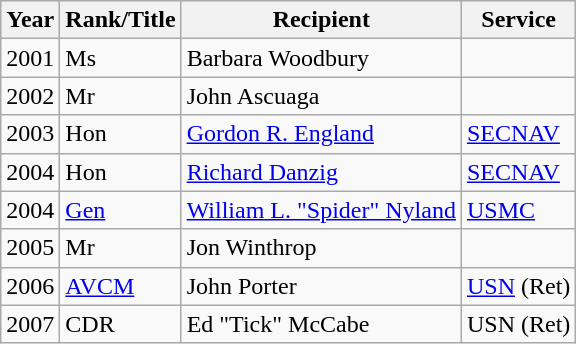<table class="wikitable" style="float:left;">
<tr style="background:#efefef;">
<th>Year</th>
<th>Rank/Title</th>
<th>Recipient</th>
<th>Service</th>
</tr>
<tr>
<td>2001</td>
<td>Ms</td>
<td>Barbara Woodbury</td>
<td></td>
</tr>
<tr>
<td>2002</td>
<td>Mr</td>
<td>John Ascuaga</td>
<td></td>
</tr>
<tr>
<td>2003</td>
<td>Hon</td>
<td><a href='#'>Gordon R. England</a></td>
<td><a href='#'>SECNAV</a></td>
</tr>
<tr>
<td>2004</td>
<td>Hon</td>
<td><a href='#'>Richard Danzig</a></td>
<td><a href='#'>SECNAV</a></td>
</tr>
<tr>
<td>2004</td>
<td><a href='#'>Gen</a></td>
<td><a href='#'>William L. "Spider" Nyland</a></td>
<td><a href='#'>USMC</a></td>
</tr>
<tr>
<td>2005</td>
<td>Mr</td>
<td>Jon Winthrop</td>
<td></td>
</tr>
<tr>
<td>2006</td>
<td><a href='#'>AVCM</a></td>
<td>John Porter</td>
<td><a href='#'>USN</a> (Ret)</td>
</tr>
<tr>
<td>2007</td>
<td>CDR</td>
<td>Ed "Tick" McCabe</td>
<td>USN (Ret)</td>
</tr>
</table>
